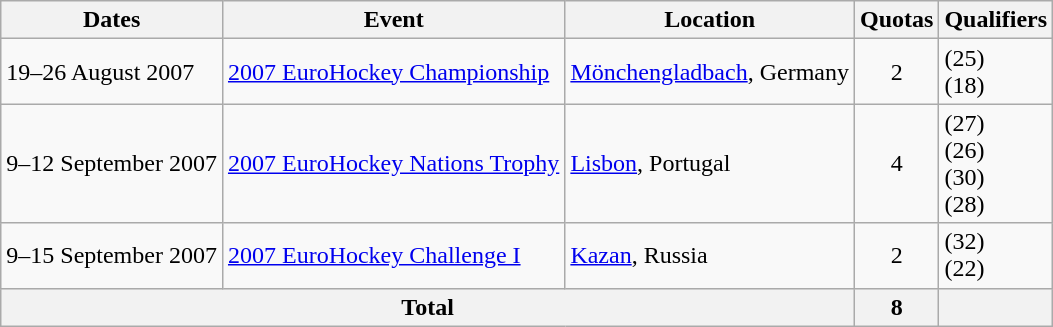<table class=wikitable>
<tr>
<th>Dates</th>
<th>Event</th>
<th>Location</th>
<th>Quotas</th>
<th>Qualifiers</th>
</tr>
<tr>
<td>19–26 August 2007</td>
<td><a href='#'>2007 EuroHockey Championship</a></td>
<td><a href='#'>Mönchengladbach</a>, Germany</td>
<td align=center>2</td>
<td> (25)<br> (18)</td>
</tr>
<tr>
<td>9–12 September 2007</td>
<td><a href='#'>2007 EuroHockey Nations Trophy</a></td>
<td><a href='#'>Lisbon</a>, Portugal</td>
<td align=center>4</td>
<td> (27)<br> (26)<br>  (30)<br>   (28)</td>
</tr>
<tr>
<td>9–15 September 2007</td>
<td><a href='#'>2007 EuroHockey Challenge I</a></td>
<td><a href='#'>Kazan</a>, Russia</td>
<td align=center>2</td>
<td> (32)<br> (22)</td>
</tr>
<tr>
<th colspan="3">Total</th>
<th>8</th>
<th></th>
</tr>
</table>
